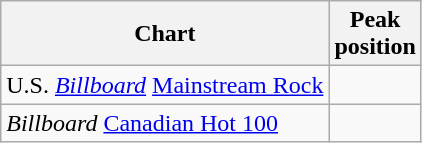<table class="wikitable">
<tr>
<th>Chart</th>
<th>Peak<br>position</th>
</tr>
<tr>
<td>U.S. <em><a href='#'>Billboard</a></em> <a href='#'>Mainstream Rock</a></td>
<td></td>
</tr>
<tr>
<td><em>Billboard</em> <a href='#'>Canadian Hot 100</a></td>
<td></td>
</tr>
</table>
